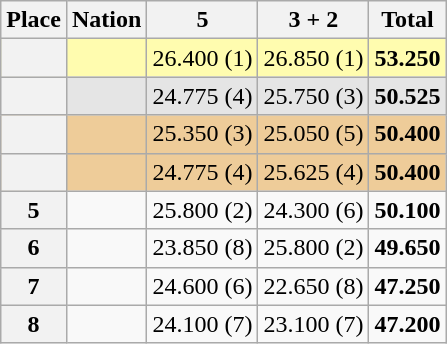<table class="wikitable sortable" style="text-align:center">
<tr>
<th scope=col>Place</th>
<th scope=col>Nation</th>
<th scope=col>5 </th>
<th scope="col">3  + 2 </th>
<th scope="col">Total</th>
</tr>
<tr bgcolor=fffcaf>
<th scope=row></th>
<td align=left></td>
<td>26.400 (1)</td>
<td>26.850 (1)</td>
<td><strong>53.250</strong></td>
</tr>
<tr bgcolor=e5e5e5>
<th scope=row></th>
<td align=left></td>
<td>24.775 (4)</td>
<td>25.750 (3)</td>
<td><strong>50.525</strong></td>
</tr>
<tr bgcolor=eecc99>
<th scope=row></th>
<td align=left></td>
<td>25.350 (3)</td>
<td>25.050 (5)</td>
<td><strong>50.400</strong></td>
</tr>
<tr bgcolor=eecc99>
<th scope=row></th>
<td align=left></td>
<td>24.775 (4)</td>
<td>25.625 (4)</td>
<td><strong>50.400</strong></td>
</tr>
<tr>
<th scope=row><strong>5</strong></th>
<td align=left></td>
<td>25.800 (2)</td>
<td>24.300 (6)</td>
<td><strong>50.100</strong></td>
</tr>
<tr>
<th scope=row><strong>6</strong></th>
<td align=left></td>
<td>23.850 (8)</td>
<td>25.800 (2)</td>
<td><strong>49.650</strong></td>
</tr>
<tr>
<th scope=row><strong>7</strong></th>
<td align=left></td>
<td>24.600 (6)</td>
<td>22.650 (8)</td>
<td><strong>47.250</strong></td>
</tr>
<tr>
<th scope=row><strong>8</strong></th>
<td align=left></td>
<td>24.100 (7)</td>
<td>23.100 (7)</td>
<td><strong>47.200</strong></td>
</tr>
</table>
